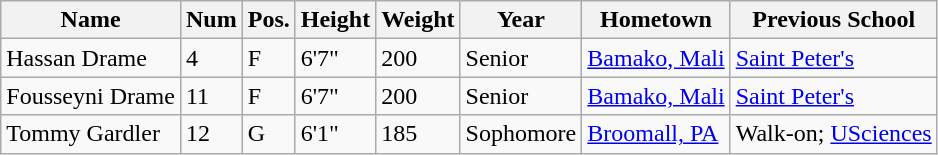<table class="wikitable sortable" border="1">
<tr>
<th>Name</th>
<th>Num</th>
<th>Pos.</th>
<th>Height</th>
<th>Weight</th>
<th>Year</th>
<th>Hometown</th>
<th class="unsortable">Previous School</th>
</tr>
<tr>
<td>Hassan Drame</td>
<td>4</td>
<td>F</td>
<td>6'7"</td>
<td>200</td>
<td>Senior</td>
<td><a href='#'>Bamako, Mali</a></td>
<td><a href='#'>Saint Peter's</a></td>
</tr>
<tr>
<td>Fousseyni Drame</td>
<td>11</td>
<td>F</td>
<td>6'7"</td>
<td>200</td>
<td>Senior</td>
<td><a href='#'>Bamako, Mali</a></td>
<td><a href='#'>Saint Peter's</a></td>
</tr>
<tr>
<td>Tommy Gardler</td>
<td>12</td>
<td>G</td>
<td>6'1"</td>
<td>185</td>
<td>Sophomore</td>
<td><a href='#'>Broomall, PA</a></td>
<td>Walk-on; <a href='#'>USciences</a></td>
</tr>
</table>
